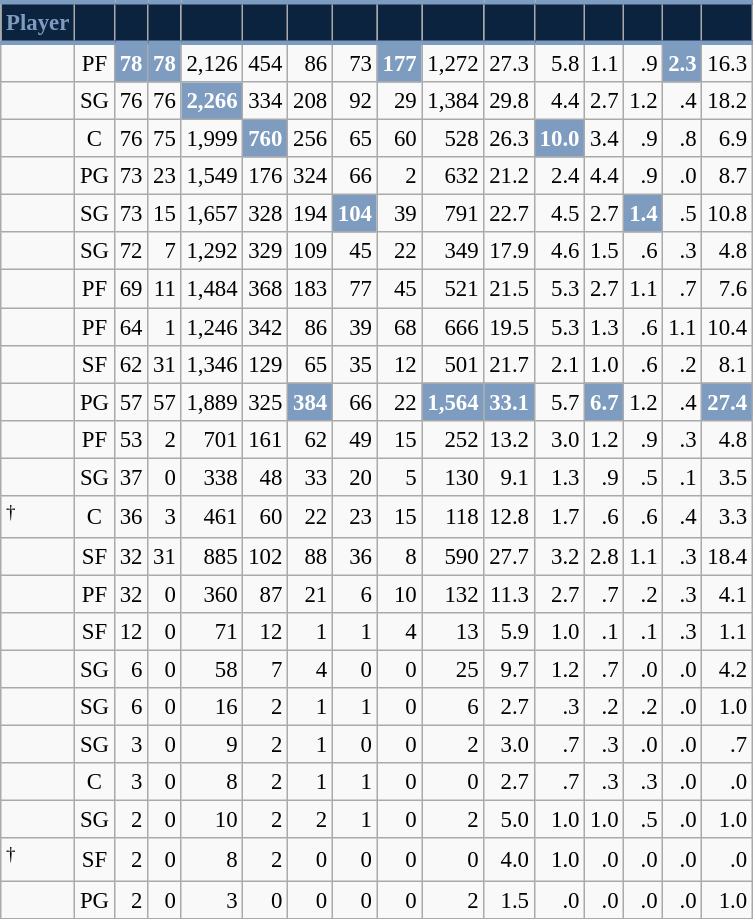<table class="wikitable sortable" style="font-size: 95%; text-align:right;">
<tr>
<th style="background:#0C2340; color:#7D9CC0; border-top:#7D9CC0 3px solid; border-bottom:#7D9CC0 3px solid;">Player</th>
<th style="background:#0C2340; color:#7D9CC0; border-top:#7D9CC0 3px solid; border-bottom:#7D9CC0 3px solid;"></th>
<th style="background:#0C2340; color:#7D9CC0; border-top:#7D9CC0 3px solid; border-bottom:#7D9CC0 3px solid;"></th>
<th style="background:#0C2340; color:#7D9CC0; border-top:#7D9CC0 3px solid; border-bottom:#7D9CC0 3px solid;"></th>
<th style="background:#0C2340; color:#7D9CC0; border-top:#7D9CC0 3px solid; border-bottom:#7D9CC0 3px solid;"></th>
<th style="background:#0C2340; color:#7D9CC0; border-top:#7D9CC0 3px solid; border-bottom:#7D9CC0 3px solid;"></th>
<th style="background:#0C2340; color:#7D9CC0; border-top:#7D9CC0 3px solid; border-bottom:#7D9CC0 3px solid;"></th>
<th style="background:#0C2340; color:#7D9CC0; border-top:#7D9CC0 3px solid; border-bottom:#7D9CC0 3px solid;"></th>
<th style="background:#0C2340; color:#7D9CC0; border-top:#7D9CC0 3px solid; border-bottom:#7D9CC0 3px solid;"></th>
<th style="background:#0C2340; color:#7D9CC0; border-top:#7D9CC0 3px solid; border-bottom:#7D9CC0 3px solid;"></th>
<th style="background:#0C2340; color:#7D9CC0; border-top:#7D9CC0 3px solid; border-bottom:#7D9CC0 3px solid;"></th>
<th style="background:#0C2340; color:#7D9CC0; border-top:#7D9CC0 3px solid; border-bottom:#7D9CC0 3px solid;"></th>
<th style="background:#0C2340; color:#7D9CC0; border-top:#7D9CC0 3px solid; border-bottom:#7D9CC0 3px solid;"></th>
<th style="background:#0C2340; color:#7D9CC0; border-top:#7D9CC0 3px solid; border-bottom:#7D9CC0 3px solid;"></th>
<th style="background:#0C2340; color:#7D9CC0; border-top:#7D9CC0 3px solid; border-bottom:#7D9CC0 3px solid;"></th>
<th style="background:#0C2340; color:#7D9CC0; border-top:#7D9CC0 3px solid; border-bottom:#7D9CC0 3px solid;"></th>
</tr>
<tr>
<td style="text-align:left;"></td>
<td style="text-align:center;">PF</td>
<td style="background:#7D9CC0; color:#FFFFFF;"><strong>78</strong></td>
<td style="background:#7D9CC0; color:#FFFFFF;"><strong>78</strong></td>
<td>2,126</td>
<td>454</td>
<td>86</td>
<td>73</td>
<td style="background:#7D9CC0; color:#FFFFFF;"><strong>177</strong></td>
<td>1,272</td>
<td>27.3</td>
<td>5.8</td>
<td>1.1</td>
<td>.9</td>
<td style="background:#7D9CC0; color:#FFFFFF;"><strong>2.3</strong></td>
<td>16.3</td>
</tr>
<tr>
<td style="text-align:left;"></td>
<td style="text-align:center;">SG</td>
<td>76</td>
<td>76</td>
<td style="background:#7D9CC0; color:#FFFFFF;"><strong>2,266</strong></td>
<td>334</td>
<td>208</td>
<td>92</td>
<td>29</td>
<td>1,384</td>
<td>29.8</td>
<td>4.4</td>
<td>2.7</td>
<td>1.2</td>
<td>.4</td>
<td>18.2</td>
</tr>
<tr>
<td style="text-align:left;"></td>
<td style="text-align:center;">C</td>
<td>76</td>
<td>75</td>
<td>1,999</td>
<td style="background:#7D9CC0; color:#FFFFFF;"><strong>760</strong></td>
<td>256</td>
<td>65</td>
<td>60</td>
<td>528</td>
<td>26.3</td>
<td style="background:#7D9CC0; color:#FFFFFF;"><strong>10.0</strong></td>
<td>3.4</td>
<td>.9</td>
<td>.8</td>
<td>6.9</td>
</tr>
<tr>
<td style="text-align:left;"></td>
<td style="text-align:center;">PG</td>
<td>73</td>
<td>23</td>
<td>1,549</td>
<td>176</td>
<td>324</td>
<td>66</td>
<td>2</td>
<td>632</td>
<td>21.2</td>
<td>2.4</td>
<td>4.4</td>
<td>.9</td>
<td>.0</td>
<td>8.7</td>
</tr>
<tr>
<td style="text-align:left;"></td>
<td style="text-align:center;">SG</td>
<td>73</td>
<td>15</td>
<td>1,657</td>
<td>328</td>
<td>194</td>
<td style="background:#7D9CC0; color:#FFFFFF;"><strong>104</strong></td>
<td>39</td>
<td>791</td>
<td>22.7</td>
<td>4.5</td>
<td>2.7</td>
<td style="background:#7D9CC0; color:#FFFFFF;"><strong>1.4</strong></td>
<td>.5</td>
<td>10.8</td>
</tr>
<tr>
<td style="text-align:left;"></td>
<td style="text-align:center;">SG</td>
<td>72</td>
<td>7</td>
<td>1,292</td>
<td>329</td>
<td>109</td>
<td>45</td>
<td>22</td>
<td>349</td>
<td>17.9</td>
<td>4.6</td>
<td>1.5</td>
<td>.6</td>
<td>.3</td>
<td>4.8</td>
</tr>
<tr>
<td style="text-align:left;"></td>
<td style="text-align:center;">PF</td>
<td>69</td>
<td>11</td>
<td>1,484</td>
<td>368</td>
<td>183</td>
<td>77</td>
<td>45</td>
<td>521</td>
<td>21.5</td>
<td>5.3</td>
<td>2.7</td>
<td>1.1</td>
<td>.7</td>
<td>7.6</td>
</tr>
<tr>
<td style="text-align:left;"></td>
<td style="text-align:center;">PF</td>
<td>64</td>
<td>1</td>
<td>1,246</td>
<td>342</td>
<td>86</td>
<td>39</td>
<td>68</td>
<td>666</td>
<td>19.5</td>
<td>5.3</td>
<td>1.3</td>
<td>.6</td>
<td>1.1</td>
<td>10.4</td>
</tr>
<tr>
<td style="text-align:left;"></td>
<td style="text-align:center;">SF</td>
<td>62</td>
<td>31</td>
<td>1,346</td>
<td>129</td>
<td>65</td>
<td>35</td>
<td>12</td>
<td>501</td>
<td>21.7</td>
<td>2.1</td>
<td>1.0</td>
<td>.6</td>
<td>.2</td>
<td>8.1</td>
</tr>
<tr>
<td style="text-align:left;"></td>
<td style="text-align:center;">PG</td>
<td>57</td>
<td>57</td>
<td>1,889</td>
<td>325</td>
<td style="background:#7D9CC0; color:#FFFFFF;"><strong>384</strong></td>
<td>66</td>
<td>22</td>
<td style="background:#7D9CC0; color:#FFFFFF;"><strong>1,564</strong></td>
<td style="background:#7D9CC0; color:#FFFFFF;"><strong>33.1</strong></td>
<td>5.7</td>
<td style="background:#7D9CC0; color:#FFFFFF;"><strong>6.7</strong></td>
<td>1.2</td>
<td>.4</td>
<td style="background:#7D9CC0; color:#FFFFFF;"><strong>27.4</strong></td>
</tr>
<tr>
<td style="text-align:left;"></td>
<td style="text-align:center;">PF</td>
<td>53</td>
<td>2</td>
<td>701</td>
<td>161</td>
<td>62</td>
<td>49</td>
<td>15</td>
<td>252</td>
<td>13.2</td>
<td>3.0</td>
<td>1.2</td>
<td>.9</td>
<td>.3</td>
<td>4.8</td>
</tr>
<tr>
<td style="text-align:left;"></td>
<td style="text-align:center;">SG</td>
<td>37</td>
<td>0</td>
<td>338</td>
<td>48</td>
<td>33</td>
<td>20</td>
<td>5</td>
<td>130</td>
<td>9.1</td>
<td>1.3</td>
<td>.9</td>
<td>.5</td>
<td>.1</td>
<td>3.5</td>
</tr>
<tr>
<td style="text-align:left;"><sup>†</sup></td>
<td style="text-align:center;">C</td>
<td>36</td>
<td>3</td>
<td>461</td>
<td>60</td>
<td>22</td>
<td>23</td>
<td>15</td>
<td>118</td>
<td>12.8</td>
<td>1.7</td>
<td>.6</td>
<td>.6</td>
<td>.4</td>
<td>3.3</td>
</tr>
<tr>
<td style="text-align:left;"></td>
<td style="text-align:center;">SF</td>
<td>32</td>
<td>31</td>
<td>885</td>
<td>102</td>
<td>88</td>
<td>36</td>
<td>8</td>
<td>590</td>
<td>27.7</td>
<td>3.2</td>
<td>2.8</td>
<td>1.1</td>
<td>.3</td>
<td>18.4</td>
</tr>
<tr>
<td style="text-align:left;"></td>
<td style="text-align:center;">PF</td>
<td>32</td>
<td>0</td>
<td>360</td>
<td>87</td>
<td>21</td>
<td>6</td>
<td>10</td>
<td>132</td>
<td>11.3</td>
<td>2.7</td>
<td>.7</td>
<td>.2</td>
<td>.3</td>
<td>4.1</td>
</tr>
<tr>
<td style="text-align:left;"></td>
<td style="text-align:center;">SF</td>
<td>12</td>
<td>0</td>
<td>71</td>
<td>12</td>
<td>1</td>
<td>1</td>
<td>4</td>
<td>13</td>
<td>5.9</td>
<td>1.0</td>
<td>.1</td>
<td>.1</td>
<td>.3</td>
<td>1.1</td>
</tr>
<tr>
<td style="text-align:left;"></td>
<td style="text-align:center;">SG</td>
<td>6</td>
<td>0</td>
<td>58</td>
<td>7</td>
<td>4</td>
<td>0</td>
<td>0</td>
<td>25</td>
<td>9.7</td>
<td>1.2</td>
<td>.7</td>
<td>.0</td>
<td>.0</td>
<td>4.2</td>
</tr>
<tr>
<td style="text-align:left;"></td>
<td style="text-align:center;">SG</td>
<td>6</td>
<td>0</td>
<td>16</td>
<td>2</td>
<td>1</td>
<td>1</td>
<td>0</td>
<td>6</td>
<td>2.7</td>
<td>.3</td>
<td>.2</td>
<td>.2</td>
<td>.0</td>
<td>1.0</td>
</tr>
<tr>
<td style="text-align:left;"></td>
<td style="text-align:center;">SG</td>
<td>3</td>
<td>0</td>
<td>9</td>
<td>2</td>
<td>1</td>
<td>0</td>
<td>0</td>
<td>2</td>
<td>3.0</td>
<td>.7</td>
<td>.3</td>
<td>.0</td>
<td>.0</td>
<td>.7</td>
</tr>
<tr>
<td style="text-align:left;"></td>
<td style="text-align:center;">C</td>
<td>3</td>
<td>0</td>
<td>8</td>
<td>2</td>
<td>1</td>
<td>1</td>
<td>0</td>
<td>0</td>
<td>2.7</td>
<td>.7</td>
<td>.3</td>
<td>.3</td>
<td>.0</td>
<td>.0</td>
</tr>
<tr>
<td style="text-align:left;"></td>
<td style="text-align:center;">SG</td>
<td>2</td>
<td>0</td>
<td>10</td>
<td>2</td>
<td>2</td>
<td>1</td>
<td>0</td>
<td>2</td>
<td>5.0</td>
<td>1.0</td>
<td>1.0</td>
<td>.5</td>
<td>.0</td>
<td>1.0</td>
</tr>
<tr>
<td style="text-align:left;"><sup>†</sup></td>
<td style="text-align:center;">SF</td>
<td>2</td>
<td>0</td>
<td>8</td>
<td>2</td>
<td>0</td>
<td>0</td>
<td>0</td>
<td>0</td>
<td>4.0</td>
<td>1.0</td>
<td>.0</td>
<td>.0</td>
<td>.0</td>
<td>.0</td>
</tr>
<tr>
<td style="text-align:left;"></td>
<td style="text-align:center;">PG</td>
<td>2</td>
<td>0</td>
<td>3</td>
<td>0</td>
<td>0</td>
<td>0</td>
<td>0</td>
<td>2</td>
<td>1.5</td>
<td>.0</td>
<td>.0</td>
<td>.0</td>
<td>.0</td>
<td>1.0</td>
</tr>
</table>
